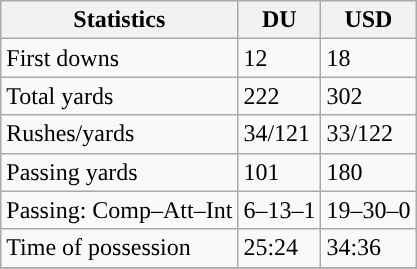<table class="wikitable" style="float: left;">
<tr>
<th>Statistics</th>
<th>DU</th>
<th>USD</th>
</tr>
<tr>
<td>First downs</td>
<td>12</td>
<td>18</td>
</tr>
<tr>
<td>Total yards</td>
<td>222</td>
<td>302</td>
</tr>
<tr>
<td>Rushes/yards</td>
<td>34/121</td>
<td>33/122</td>
</tr>
<tr>
<td>Passing yards</td>
<td>101</td>
<td>180</td>
</tr>
<tr>
<td>Passing: Comp–Att–Int</td>
<td>6–13–1</td>
<td>19–30–0</td>
</tr>
<tr>
<td>Time of possession</td>
<td>25:24</td>
<td>34:36</td>
</tr>
<tr>
</tr>
</table>
